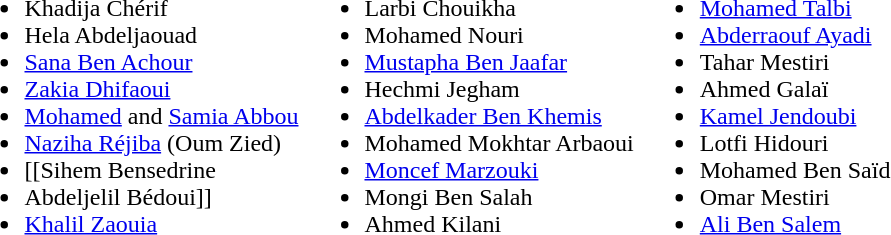<table border="0">
<tr>
<td><br><ul><li>Khadija Chérif</li><li>Hela Abdeljaouad</li><li><a href='#'>Sana Ben Achour</a></li><li><a href='#'>Zakia Dhifaoui</a></li><li><a href='#'>Mohamed</a> and <a href='#'>Samia Abbou</a></li><li><a href='#'>Naziha Réjiba</a> (Oum Zied)</li><li>[[Sihem Bensedrine</li><li>Abdeljelil Bédoui]]</li><li><a href='#'>Khalil Zaouia</a></li></ul></td>
<td><br><ul><li>Larbi Chouikha</li><li>Mohamed Nouri</li><li><a href='#'>Mustapha Ben Jaafar</a></li><li>Hechmi Jegham</li><li><a href='#'>Abdelkader Ben Khemis</a></li><li>Mohamed Mokhtar Arbaoui</li><li><a href='#'>Moncef Marzouki</a></li><li>Mongi Ben Salah</li><li>Ahmed Kilani</li></ul></td>
<td><br><ul><li><a href='#'>Mohamed Talbi</a></li><li><a href='#'>Abderraouf Ayadi</a></li><li>Tahar Mestiri</li><li>Ahmed Galaï</li><li><a href='#'>Kamel Jendoubi</a></li><li>Lotfi Hidouri</li><li>Mohamed Ben Saïd</li><li>Omar Mestiri</li><li><a href='#'>Ali Ben Salem</a></li></ul></td>
</tr>
</table>
